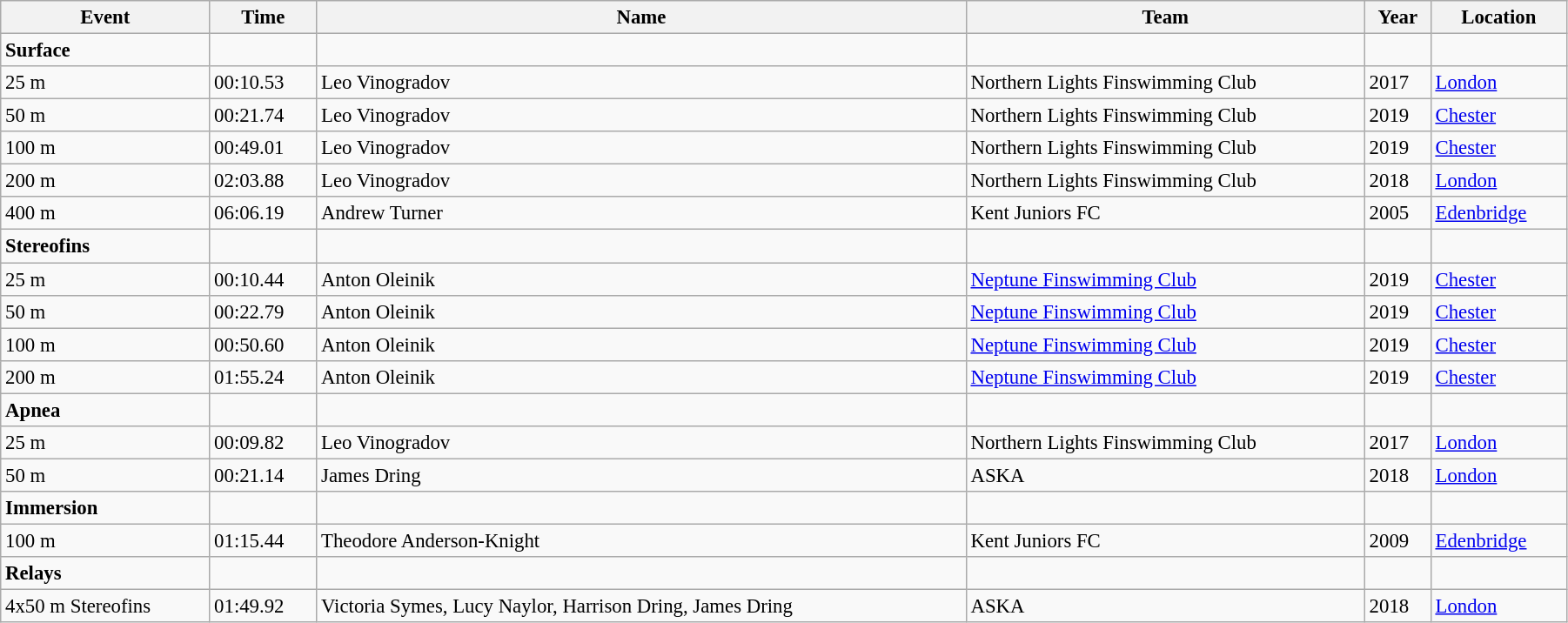<table class="wikitable" style="width: 95%; font-size: 95%;">
<tr>
<th>Event</th>
<th>Time</th>
<th>Name</th>
<th>Team</th>
<th>Year</th>
<th>Location</th>
</tr>
<tr>
<td><strong>Surface</strong></td>
<td></td>
<td></td>
<td></td>
<td></td>
</tr>
<tr>
<td>25 m</td>
<td>00:10.53</td>
<td>Leo Vinogradov</td>
<td>Northern Lights Finswimming Club</td>
<td>2017</td>
<td> <a href='#'>London</a></td>
</tr>
<tr>
<td>50 m</td>
<td>00:21.74</td>
<td>Leo Vinogradov</td>
<td>Northern Lights Finswimming Club</td>
<td>2019</td>
<td> <a href='#'>Chester</a></td>
</tr>
<tr>
<td>100 m</td>
<td>00:49.01</td>
<td>Leo Vinogradov</td>
<td>Northern Lights Finswimming Club</td>
<td>2019</td>
<td> <a href='#'>Chester</a></td>
</tr>
<tr>
<td>200 m</td>
<td>02:03.88</td>
<td>Leo Vinogradov</td>
<td>Northern Lights Finswimming Club</td>
<td>2018</td>
<td> <a href='#'>London</a></td>
</tr>
<tr>
<td>400 m</td>
<td>06:06.19</td>
<td>Andrew Turner</td>
<td>Kent Juniors FC</td>
<td>2005</td>
<td> <a href='#'>Edenbridge</a></td>
</tr>
<tr>
<td><strong>Stereofins</strong></td>
<td></td>
<td></td>
<td></td>
<td></td>
</tr>
<tr>
<td>25 m</td>
<td>00:10.44</td>
<td>Anton Oleinik</td>
<td><a href='#'>Neptune Finswimming Club</a></td>
<td>2019</td>
<td> <a href='#'>Chester</a></td>
</tr>
<tr>
<td>50 m</td>
<td>00:22.79</td>
<td>Anton Oleinik</td>
<td><a href='#'>Neptune Finswimming Club</a></td>
<td>2019</td>
<td> <a href='#'>Chester</a></td>
</tr>
<tr>
<td>100 m</td>
<td>00:50.60</td>
<td>Anton Oleinik</td>
<td><a href='#'>Neptune Finswimming Club</a></td>
<td>2019</td>
<td> <a href='#'>Chester</a></td>
</tr>
<tr>
<td>200 m</td>
<td>01:55.24</td>
<td>Anton Oleinik</td>
<td><a href='#'>Neptune Finswimming Club</a></td>
<td>2019</td>
<td> <a href='#'>Chester</a></td>
</tr>
<tr>
<td><strong>Apnea</strong></td>
<td></td>
<td></td>
<td></td>
<td></td>
</tr>
<tr>
<td>25 m</td>
<td>00:09.82</td>
<td>Leo Vinogradov</td>
<td>Northern Lights Finswimming Club</td>
<td>2017</td>
<td> <a href='#'>London</a></td>
</tr>
<tr>
<td>50 m</td>
<td>00:21.14</td>
<td>James Dring</td>
<td>ASKA</td>
<td>2018</td>
<td> <a href='#'>London</a></td>
</tr>
<tr>
<td><strong>Immersion</strong></td>
<td></td>
<td></td>
<td></td>
<td></td>
</tr>
<tr>
<td>100 m</td>
<td>01:15.44</td>
<td>Theodore Anderson-Knight</td>
<td>Kent Juniors FC</td>
<td>2009</td>
<td> <a href='#'>Edenbridge</a></td>
</tr>
<tr>
<td><strong>Relays</strong></td>
<td></td>
<td></td>
<td></td>
<td></td>
</tr>
<tr>
<td>4x50 m Stereofins</td>
<td>01:49.92</td>
<td>Victoria Symes, Lucy Naylor, Harrison Dring, James Dring</td>
<td>ASKA</td>
<td>2018</td>
<td> <a href='#'>London</a></td>
</tr>
</table>
